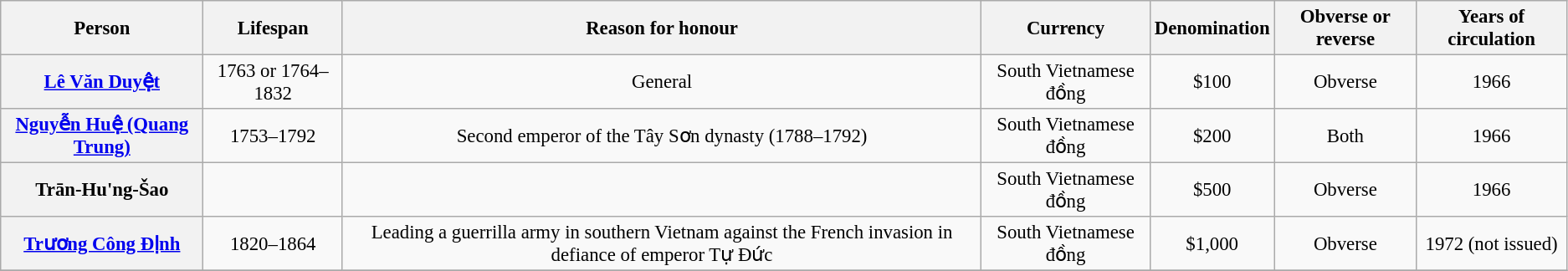<table class="wikitable" style="font-size:95%; text-align:center;">
<tr>
<th>Person</th>
<th>Lifespan</th>
<th>Reason for honour</th>
<th>Currency</th>
<th>Denomination</th>
<th>Obverse or reverse</th>
<th>Years of circulation</th>
</tr>
<tr>
<th><a href='#'>Lê Văn Duyệt</a></th>
<td>1763 or 1764–1832</td>
<td>General</td>
<td>South Vietnamese đồng</td>
<td>$100</td>
<td>Obverse</td>
<td>1966</td>
</tr>
<tr>
<th><a href='#'>Nguyễn Huệ (Quang Trung)</a></th>
<td>1753–1792</td>
<td>Second emperor of the Tây Sơn dynasty (1788–1792)</td>
<td>South Vietnamese đồng</td>
<td>$200</td>
<td>Both</td>
<td>1966</td>
</tr>
<tr>
<th>Trān-Hu'ng-Šao</th>
<td></td>
<td></td>
<td>South Vietnamese đồng</td>
<td>$500</td>
<td>Obverse</td>
<td>1966</td>
</tr>
<tr>
<th><a href='#'>Trương Công Định</a></th>
<td>1820–1864</td>
<td>Leading a guerrilla army in southern Vietnam against the French invasion in defiance of emperor Tự Đức</td>
<td>South Vietnamese đồng</td>
<td>$1,000</td>
<td>Obverse</td>
<td>1972 (not issued)</td>
</tr>
<tr>
</tr>
</table>
